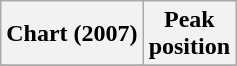<table class="wikitable plainrowheaders" style="text-align:center">
<tr>
<th scope="col">Chart (2007)</th>
<th scope="col">Peak<br>position</th>
</tr>
<tr>
</tr>
</table>
